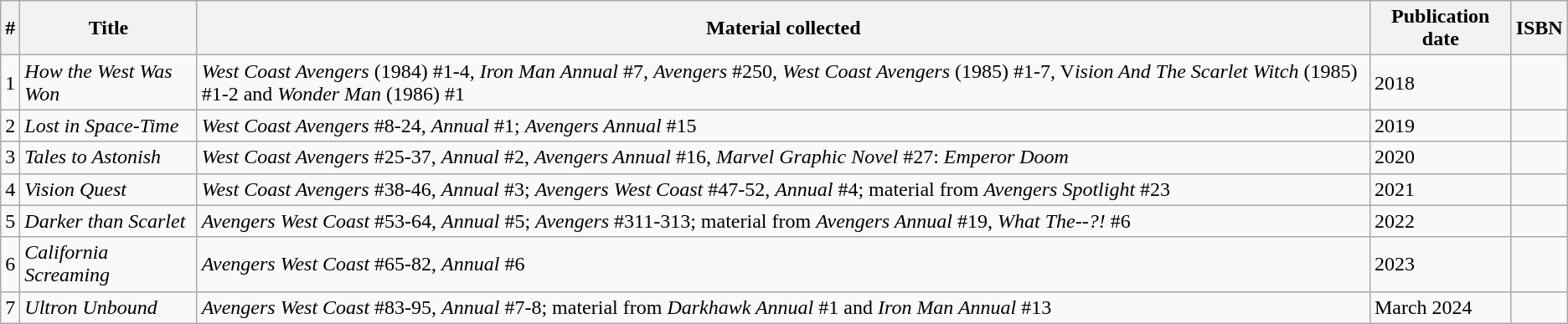<table class="wikitable sortable">
<tr>
<th scope="col" class="unsortable">#</th>
<th scope="col">Title</th>
<th scope="col">Material collected</th>
<th scope="col">Publication date</th>
<th scope="col" class="unsortable">ISBN</th>
</tr>
<tr>
<td>1</td>
<td><em>How the West Was Won</em></td>
<td><em>West Coast Avengers</em>  (1984) #1-4, <em>Iron Man Annual</em> #7, <em>Avengers</em> #250, <em>West Coast Avengers</em> (1985) #1-7, V<em>ision And The Scarlet Witch</em> (1985) #1-2 and <em>Wonder Man</em> (1986) #1</td>
<td>2018</td>
<td></td>
</tr>
<tr>
<td>2</td>
<td><em>Lost in Space-Time</em></td>
<td><em>West Coast Avengers</em>  #8-24, <em>Annual</em> #1; <em>Avengers Annual</em> #15</td>
<td>2019</td>
<td></td>
</tr>
<tr>
<td>3</td>
<td><em>Tales to Astonish</em></td>
<td><em>West Coast Avengers</em> #25-37, <em>Annual</em> #2, <em>Avengers Annual</em> #16, <em>Marvel Graphic Novel</em> #27: <em>Emperor Doom</em></td>
<td>2020</td>
<td></td>
</tr>
<tr>
<td>4</td>
<td><em>Vision Quest</em></td>
<td><em>West Coast Avengers</em> #38-46, <em>Annual</em> #3; <em>Avengers West Coast</em> #47-52, <em>Annual</em> #4; material from <em>Avengers Spotlight</em> #23</td>
<td>2021</td>
<td></td>
</tr>
<tr>
<td>5</td>
<td><em>Darker than Scarlet</em></td>
<td><em>Avengers West Coast</em> #53-64, <em>Annual</em> #5; <em>Avengers</em> #311-313; material from <em>Avengers Annual</em> #19, <em>What The--?!</em> #6</td>
<td>2022</td>
<td></td>
</tr>
<tr>
<td>6</td>
<td><em>California Screaming</em></td>
<td><em>Avengers West Coast</em> #65-82, <em>Annual</em> #6</td>
<td>2023</td>
<td></td>
</tr>
<tr>
<td>7</td>
<td><em>Ultron Unbound</em></td>
<td><em>Avengers West Coast</em> #83-95, <em>Annual</em> #7-8; material from <em>Darkhawk Annual</em> #1 and <em>Iron Man Annual</em> #13</td>
<td>March 2024</td>
<td></td>
</tr>
</table>
